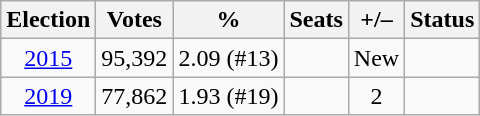<table class=wikitable style=text-align:center>
<tr>
<th>Election</th>
<th>Votes</th>
<th>%</th>
<th>Seats</th>
<th>+/–</th>
<th>Status</th>
</tr>
<tr>
<td><a href='#'>2015</a></td>
<td>95,392</td>
<td>2.09 (#13)</td>
<td></td>
<td>New</td>
<td></td>
</tr>
<tr>
<td><a href='#'>2019</a></td>
<td>77,862</td>
<td>1.93 (#19)</td>
<td></td>
<td> 2</td>
<td></td>
</tr>
</table>
